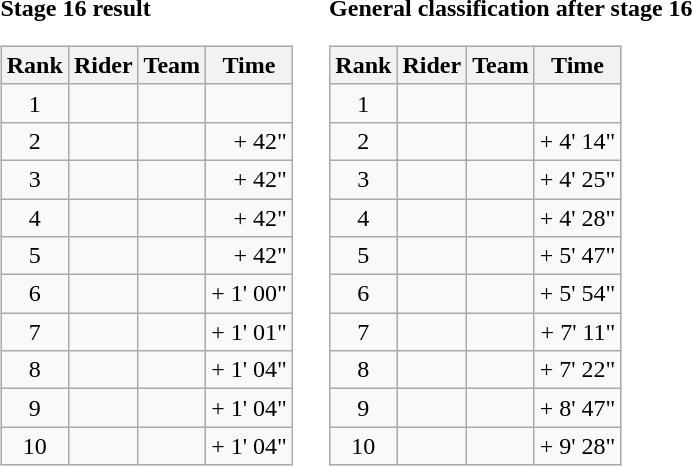<table>
<tr>
<td><strong>Stage 16 result</strong><br><table class="wikitable">
<tr>
<th scope="col">Rank</th>
<th scope="col">Rider</th>
<th scope="col">Team</th>
<th scope="col">Time</th>
</tr>
<tr>
<td style="text-align:center;">1</td>
<td></td>
<td></td>
<td style="text-align:right;"></td>
</tr>
<tr>
<td style="text-align:center;">2</td>
<td></td>
<td></td>
<td style="text-align:right;">+ 42"</td>
</tr>
<tr>
<td style="text-align:center;">3</td>
<td></td>
<td></td>
<td style="text-align:right;">+ 42"</td>
</tr>
<tr>
<td style="text-align:center;">4</td>
<td></td>
<td></td>
<td style="text-align:right;">+ 42"</td>
</tr>
<tr>
<td style="text-align:center;">5</td>
<td></td>
<td></td>
<td style="text-align:right;">+ 42"</td>
</tr>
<tr>
<td style="text-align:center;">6</td>
<td></td>
<td></td>
<td style="text-align:right;">+ 1' 00"</td>
</tr>
<tr>
<td style="text-align:center;">7</td>
<td></td>
<td></td>
<td style="text-align:right;">+ 1' 01"</td>
</tr>
<tr>
<td style="text-align:center;">8</td>
<td></td>
<td></td>
<td style="text-align:right;">+ 1' 04"</td>
</tr>
<tr>
<td style="text-align:center;">9</td>
<td></td>
<td></td>
<td style="text-align:right;">+ 1' 04"</td>
</tr>
<tr>
<td style="text-align:center;">10</td>
<td></td>
<td></td>
<td style="text-align:right;">+ 1' 04"</td>
</tr>
</table>
</td>
<td></td>
<td><strong>General classification after stage 16</strong><br><table class="wikitable">
<tr>
<th scope="col">Rank</th>
<th scope="col">Rider</th>
<th scope="col">Team</th>
<th scope="col">Time</th>
</tr>
<tr>
<td style="text-align:center;">1</td>
<td>  </td>
<td></td>
<td style="text-align:right;"></td>
</tr>
<tr>
<td style="text-align:center;">2</td>
<td></td>
<td></td>
<td style="text-align:right;">+ 4' 14"</td>
</tr>
<tr>
<td style="text-align:center;">3</td>
<td></td>
<td></td>
<td style="text-align:right;">+ 4' 25"</td>
</tr>
<tr>
<td style="text-align:center;">4</td>
<td></td>
<td></td>
<td style="text-align:right;">+ 4' 28"</td>
</tr>
<tr>
<td style="text-align:center;">5</td>
<td> </td>
<td></td>
<td style="text-align:right;">+ 5' 47"</td>
</tr>
<tr>
<td style="text-align:center;">6</td>
<td></td>
<td></td>
<td style="text-align:right;">+ 5' 54"</td>
</tr>
<tr>
<td style="text-align:center;">7</td>
<td></td>
<td></td>
<td style="text-align:right;">+ 7' 11"</td>
</tr>
<tr>
<td style="text-align:center;">8</td>
<td></td>
<td></td>
<td style="text-align:right;">+ 7' 22"</td>
</tr>
<tr>
<td style="text-align:center;">9</td>
<td></td>
<td></td>
<td style="text-align:right;">+ 8' 47"</td>
</tr>
<tr>
<td style="text-align:center;">10</td>
<td></td>
<td></td>
<td style="text-align:right;">+ 9' 28"</td>
</tr>
</table>
</td>
</tr>
</table>
